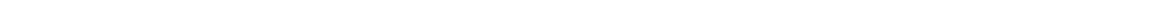<table style="width:88%; text-align:center;">
<tr style="color:white;">
<td style="background:"><strong>25</strong></td>
<td style="background:"><strong>1</strong></td>
<td style="background:"><strong>3</strong></td>
<td style="background:"><strong>34</strong></td>
</tr>
</table>
